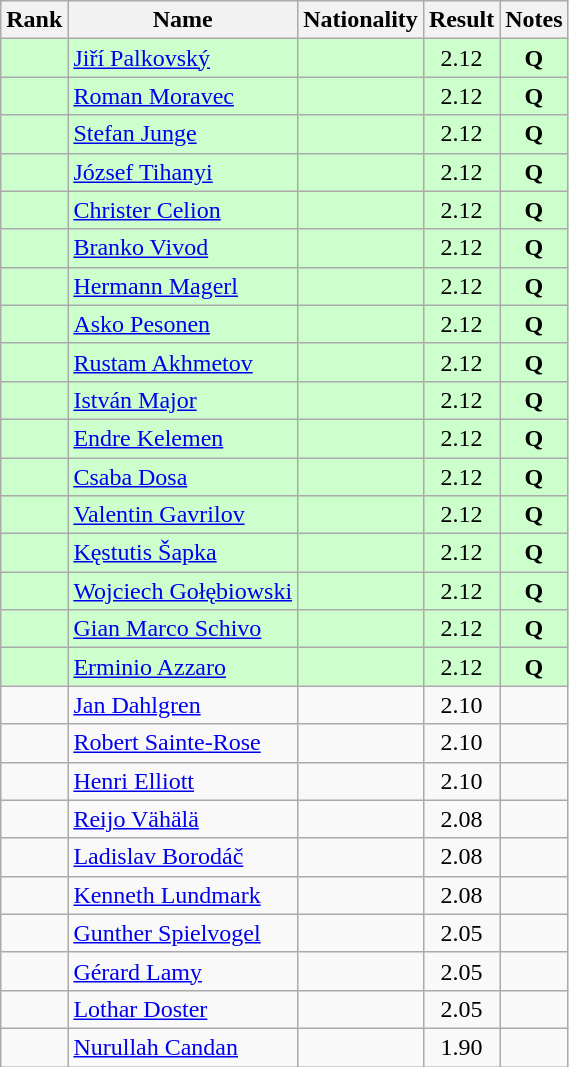<table class="wikitable sortable" style="text-align:center">
<tr>
<th>Rank</th>
<th>Name</th>
<th>Nationality</th>
<th>Result</th>
<th>Notes</th>
</tr>
<tr bgcolor=ccffcc>
<td></td>
<td align=left><a href='#'>Jiří Palkovský</a></td>
<td align=left></td>
<td>2.12</td>
<td><strong>Q</strong></td>
</tr>
<tr bgcolor=ccffcc>
<td></td>
<td align=left><a href='#'>Roman Moravec</a></td>
<td align=left></td>
<td>2.12</td>
<td><strong>Q</strong></td>
</tr>
<tr bgcolor=ccffcc>
<td></td>
<td align=left><a href='#'>Stefan Junge</a></td>
<td align=left></td>
<td>2.12</td>
<td><strong>Q</strong></td>
</tr>
<tr bgcolor=ccffcc>
<td></td>
<td align=left><a href='#'>József Tihanyi</a></td>
<td align=left></td>
<td>2.12</td>
<td><strong>Q</strong></td>
</tr>
<tr bgcolor=ccffcc>
<td></td>
<td align=left><a href='#'>Christer Celion</a></td>
<td align=left></td>
<td>2.12</td>
<td><strong>Q</strong></td>
</tr>
<tr bgcolor=ccffcc>
<td></td>
<td align=left><a href='#'>Branko Vivod</a></td>
<td align=left></td>
<td>2.12</td>
<td><strong>Q</strong></td>
</tr>
<tr bgcolor=ccffcc>
<td></td>
<td align=left><a href='#'>Hermann Magerl</a></td>
<td align=left></td>
<td>2.12</td>
<td><strong>Q</strong></td>
</tr>
<tr bgcolor=ccffcc>
<td></td>
<td align=left><a href='#'>Asko Pesonen</a></td>
<td align=left></td>
<td>2.12</td>
<td><strong>Q</strong></td>
</tr>
<tr bgcolor=ccffcc>
<td></td>
<td align=left><a href='#'>Rustam Akhmetov</a></td>
<td align=left></td>
<td>2.12</td>
<td><strong>Q</strong></td>
</tr>
<tr bgcolor=ccffcc>
<td></td>
<td align=left><a href='#'>István Major</a></td>
<td align=left></td>
<td>2.12</td>
<td><strong>Q</strong></td>
</tr>
<tr bgcolor=ccffcc>
<td></td>
<td align=left><a href='#'>Endre Kelemen</a></td>
<td align=left></td>
<td>2.12</td>
<td><strong>Q</strong></td>
</tr>
<tr bgcolor=ccffcc>
<td></td>
<td align=left><a href='#'>Csaba Dosa</a></td>
<td align=left></td>
<td>2.12</td>
<td><strong>Q</strong></td>
</tr>
<tr bgcolor=ccffcc>
<td></td>
<td align=left><a href='#'>Valentin Gavrilov</a></td>
<td align=left></td>
<td>2.12</td>
<td><strong>Q</strong></td>
</tr>
<tr bgcolor=ccffcc>
<td></td>
<td align=left><a href='#'>Kęstutis Šapka</a></td>
<td align=left></td>
<td>2.12</td>
<td><strong>Q</strong></td>
</tr>
<tr bgcolor=ccffcc>
<td></td>
<td align=left><a href='#'>Wojciech Gołębiowski</a></td>
<td align=left></td>
<td>2.12</td>
<td><strong>Q</strong></td>
</tr>
<tr bgcolor=ccffcc>
<td></td>
<td align=left><a href='#'>Gian Marco Schivo</a></td>
<td align=left></td>
<td>2.12</td>
<td><strong>Q</strong></td>
</tr>
<tr bgcolor=ccffcc>
<td></td>
<td align=left><a href='#'>Erminio Azzaro</a></td>
<td align=left></td>
<td>2.12</td>
<td><strong>Q</strong></td>
</tr>
<tr>
<td></td>
<td align=left><a href='#'>Jan Dahlgren</a></td>
<td align=left></td>
<td>2.10</td>
<td></td>
</tr>
<tr>
<td></td>
<td align=left><a href='#'>Robert Sainte-Rose</a></td>
<td align=left></td>
<td>2.10</td>
<td></td>
</tr>
<tr>
<td></td>
<td align=left><a href='#'>Henri Elliott</a></td>
<td align=left></td>
<td>2.10</td>
<td></td>
</tr>
<tr>
<td></td>
<td align=left><a href='#'>Reijo Vähälä</a></td>
<td align=left></td>
<td>2.08</td>
<td></td>
</tr>
<tr>
<td></td>
<td align=left><a href='#'>Ladislav Borodáč</a></td>
<td align=left></td>
<td>2.08</td>
<td></td>
</tr>
<tr>
<td></td>
<td align=left><a href='#'>Kenneth Lundmark</a></td>
<td align=left></td>
<td>2.08</td>
<td></td>
</tr>
<tr>
<td></td>
<td align=left><a href='#'>Gunther Spielvogel</a></td>
<td align=left></td>
<td>2.05</td>
<td></td>
</tr>
<tr>
<td></td>
<td align=left><a href='#'>Gérard Lamy</a></td>
<td align=left></td>
<td>2.05</td>
<td></td>
</tr>
<tr>
<td></td>
<td align=left><a href='#'>Lothar Doster</a></td>
<td align=left></td>
<td>2.05</td>
<td></td>
</tr>
<tr>
<td></td>
<td align=left><a href='#'>Nurullah Candan</a></td>
<td align=left></td>
<td>1.90</td>
<td></td>
</tr>
</table>
